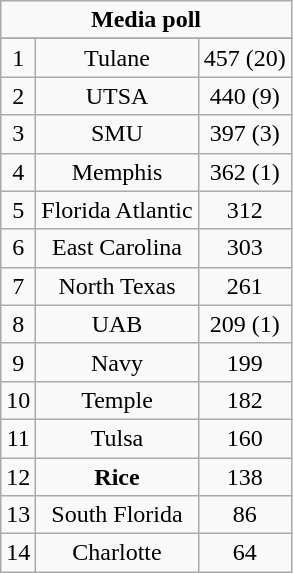<table class="wikitable">
<tr align="center">
<td align="center" Colspan="3"><strong>Media poll</strong></td>
</tr>
<tr align="center">
</tr>
<tr align="center">
<td>1</td>
<td>Tulane</td>
<td>457 (20)</td>
</tr>
<tr align="center">
<td>2</td>
<td>UTSA</td>
<td>440 (9)</td>
</tr>
<tr align="center">
<td>3</td>
<td>SMU</td>
<td>397 (3)</td>
</tr>
<tr align="center">
<td>4</td>
<td>Memphis</td>
<td>362 (1)</td>
</tr>
<tr align="center">
<td>5</td>
<td>Florida Atlantic</td>
<td>312</td>
</tr>
<tr align="center">
<td>6</td>
<td>East Carolina</td>
<td>303</td>
</tr>
<tr align="center">
<td>7</td>
<td>North Texas</td>
<td>261</td>
</tr>
<tr align="center">
<td>8</td>
<td>UAB</td>
<td>209 (1)</td>
</tr>
<tr align="center">
<td>9</td>
<td>Navy</td>
<td>199</td>
</tr>
<tr align="center">
<td>10</td>
<td>Temple</td>
<td>182</td>
</tr>
<tr align="center">
<td>11</td>
<td>Tulsa</td>
<td>160</td>
</tr>
<tr align="center">
<td>12</td>
<td><strong>Rice</strong></td>
<td>138</td>
</tr>
<tr align="center">
<td>13</td>
<td>South Florida</td>
<td>86</td>
</tr>
<tr align="center">
<td>14</td>
<td>Charlotte</td>
<td>64</td>
</tr>
</table>
